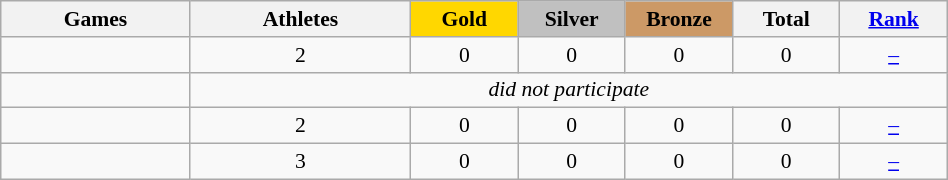<table class="wikitable" style="text-align:center; font-size:90%;" width=50%>
<tr>
<th>Games</th>
<th>Athletes</th>
<td style="background:gold; width:4.5em; font-weight:bold;">Gold</td>
<td style="background:silver; width:4.5em; font-weight:bold;">Silver</td>
<td style="background:#cc9966; width:4.5em; font-weight:bold;">Bronze</td>
<th style="width:4.5em; font-weight:bold;">Total</th>
<th style="width:4.5em; font-weight:bold;"><a href='#'>Rank</a></th>
</tr>
<tr>
<td align=left></td>
<td>2</td>
<td>0</td>
<td>0</td>
<td>0</td>
<td>0</td>
<td><a href='#'>–</a></td>
</tr>
<tr>
<td align=left></td>
<td colspan=6><em>did not participate</em></td>
</tr>
<tr>
<td align=left></td>
<td>2</td>
<td>0</td>
<td>0</td>
<td>0</td>
<td>0</td>
<td><a href='#'>–</a></td>
</tr>
<tr>
<td align=left></td>
<td>3</td>
<td>0</td>
<td>0</td>
<td>0</td>
<td>0</td>
<td><a href='#'>–</a></td>
</tr>
</table>
